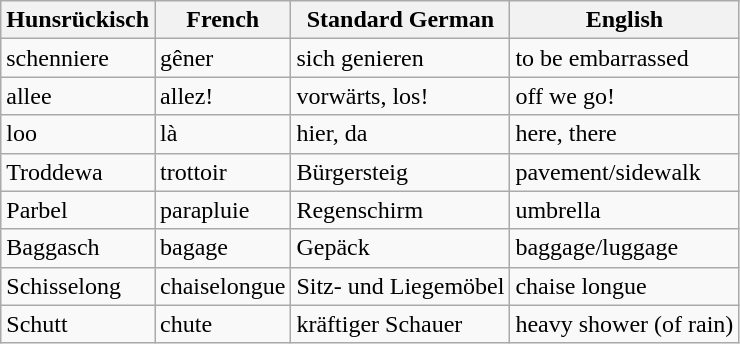<table class="wikitable">
<tr>
<th>Hunsrückisch</th>
<th>French</th>
<th>Standard German</th>
<th>English</th>
</tr>
<tr>
<td>schenniere</td>
<td>gêner</td>
<td>sich genieren</td>
<td>to be embarrassed</td>
</tr>
<tr>
<td>allee</td>
<td>allez!</td>
<td>vorwärts, los!</td>
<td>off we go!</td>
</tr>
<tr>
<td>loo</td>
<td>là</td>
<td>hier, da</td>
<td>here, there</td>
</tr>
<tr>
<td>Troddewa</td>
<td>trottoir</td>
<td>Bürgersteig</td>
<td>pavement/sidewalk</td>
</tr>
<tr>
<td>Parbel</td>
<td>parapluie</td>
<td>Regenschirm</td>
<td>umbrella</td>
</tr>
<tr>
<td>Baggasch</td>
<td>bagage</td>
<td>Gepäck</td>
<td>baggage/luggage</td>
</tr>
<tr>
<td>Schisselong</td>
<td>chaiselongue</td>
<td>Sitz- und Liegemöbel</td>
<td>chaise longue</td>
</tr>
<tr>
<td>Schutt</td>
<td>chute</td>
<td>kräftiger Schauer</td>
<td>heavy shower (of rain)</td>
</tr>
</table>
